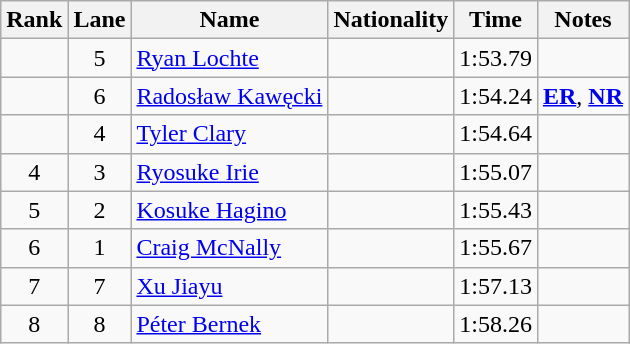<table class="wikitable sortable" style="text-align:center">
<tr>
<th>Rank</th>
<th>Lane</th>
<th>Name</th>
<th>Nationality</th>
<th>Time</th>
<th>Notes</th>
</tr>
<tr>
<td></td>
<td>5</td>
<td align=left><a href='#'>Ryan Lochte</a></td>
<td align=left></td>
<td>1:53.79</td>
<td></td>
</tr>
<tr>
<td></td>
<td>6</td>
<td align=left><a href='#'>Radosław Kawęcki</a></td>
<td align=left></td>
<td>1:54.24</td>
<td><strong><a href='#'>ER</a></strong>, <strong><a href='#'>NR</a></strong></td>
</tr>
<tr>
<td></td>
<td>4</td>
<td align=left><a href='#'>Tyler Clary</a></td>
<td align=left></td>
<td>1:54.64</td>
<td></td>
</tr>
<tr>
<td>4</td>
<td>3</td>
<td align=left><a href='#'>Ryosuke Irie</a></td>
<td align=left></td>
<td>1:55.07</td>
<td></td>
</tr>
<tr>
<td>5</td>
<td>2</td>
<td align=left><a href='#'>Kosuke Hagino</a></td>
<td align=left></td>
<td>1:55.43</td>
<td></td>
</tr>
<tr>
<td>6</td>
<td>1</td>
<td align=left><a href='#'>Craig McNally</a></td>
<td align=left></td>
<td>1:55.67</td>
<td></td>
</tr>
<tr>
<td>7</td>
<td>7</td>
<td align=left><a href='#'>Xu Jiayu</a></td>
<td align=left></td>
<td>1:57.13</td>
<td></td>
</tr>
<tr>
<td>8</td>
<td>8</td>
<td align=left><a href='#'>Péter Bernek</a></td>
<td align=left></td>
<td>1:58.26</td>
<td></td>
</tr>
</table>
